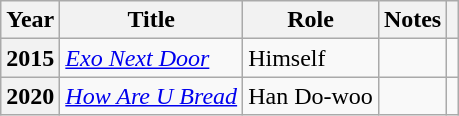<table class="wikitable plainrowheaders">
<tr>
<th scope="col">Year</th>
<th scope="col">Title</th>
<th scope="col">Role</th>
<th scope="col">Notes</th>
<th scope="col" class="unsortable"></th>
</tr>
<tr>
<th scope="row">2015</th>
<td><em><a href='#'>Exo Next Door</a></em></td>
<td>Himself</td>
<td></td>
<td style="text-align:center"></td>
</tr>
<tr>
<th scope="row">2020</th>
<td><em><a href='#'>How Are U Bread</a></em></td>
<td>Han Do-woo</td>
<td></td>
<td style="text-align:center"></td>
</tr>
</table>
